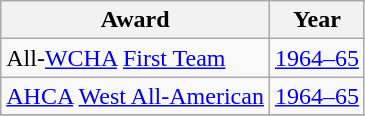<table class="wikitable">
<tr>
<th>Award</th>
<th>Year</th>
</tr>
<tr>
<td>All-<a href='#'>WCHA</a> <a href='#'>First Team</a></td>
<td><a href='#'>1964–65</a></td>
</tr>
<tr>
<td><a href='#'>AHCA</a> <a href='#'>West All-American</a></td>
<td><a href='#'>1964–65</a></td>
</tr>
<tr>
</tr>
</table>
